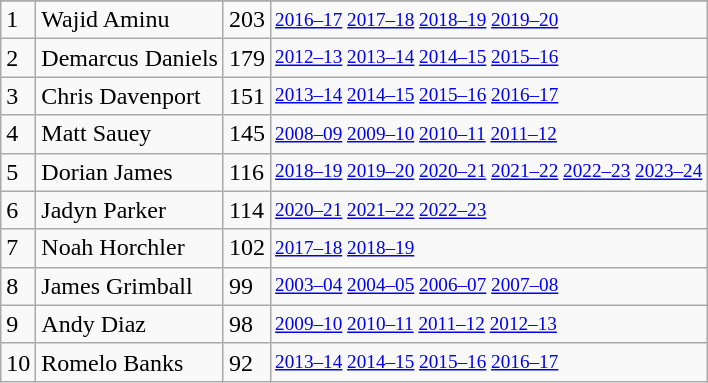<table class="wikitable">
<tr>
</tr>
<tr>
<td>1</td>
<td>Wajid Aminu</td>
<td>203</td>
<td style="font-size:80%;"><a href='#'>2016–17</a> <a href='#'>2017–18</a> <a href='#'>2018–19</a> <a href='#'>2019–20</a></td>
</tr>
<tr>
<td>2</td>
<td>Demarcus Daniels</td>
<td>179</td>
<td style="font-size:80%;"><a href='#'>2012–13</a> <a href='#'>2013–14</a> <a href='#'>2014–15</a> <a href='#'>2015–16</a></td>
</tr>
<tr>
<td>3</td>
<td>Chris Davenport</td>
<td>151</td>
<td style="font-size:80%;"><a href='#'>2013–14</a> <a href='#'>2014–15</a> <a href='#'>2015–16</a> <a href='#'>2016–17</a></td>
</tr>
<tr>
<td>4</td>
<td>Matt Sauey</td>
<td>145</td>
<td style="font-size:80%;"><a href='#'>2008–09</a> <a href='#'>2009–10</a> <a href='#'>2010–11</a> <a href='#'>2011–12</a></td>
</tr>
<tr>
<td>5</td>
<td>Dorian James</td>
<td>116</td>
<td style="font-size:80%;"><a href='#'>2018–19</a> <a href='#'>2019–20</a> <a href='#'>2020–21</a> <a href='#'>2021–22</a> <a href='#'>2022–23</a> <a href='#'>2023–24</a></td>
</tr>
<tr>
<td>6</td>
<td>Jadyn Parker</td>
<td>114</td>
<td style="font-size:80%;"><a href='#'>2020–21</a> <a href='#'>2021–22</a> <a href='#'>2022–23</a></td>
</tr>
<tr>
<td>7</td>
<td>Noah Horchler</td>
<td>102</td>
<td style="font-size:80%;"><a href='#'>2017–18</a> <a href='#'>2018–19</a></td>
</tr>
<tr>
<td>8</td>
<td>James Grimball</td>
<td>99</td>
<td style="font-size:80%;"><a href='#'>2003–04</a> <a href='#'>2004–05</a> <a href='#'>2006–07</a> <a href='#'>2007–08</a></td>
</tr>
<tr>
<td>9</td>
<td>Andy Diaz</td>
<td>98</td>
<td style="font-size:80%;"><a href='#'>2009–10</a> <a href='#'>2010–11</a> <a href='#'>2011–12</a> <a href='#'>2012–13</a></td>
</tr>
<tr>
<td>10</td>
<td>Romelo Banks</td>
<td>92</td>
<td style="font-size:80%;"><a href='#'>2013–14</a> <a href='#'>2014–15</a> <a href='#'>2015–16</a> <a href='#'>2016–17</a></td>
</tr>
</table>
